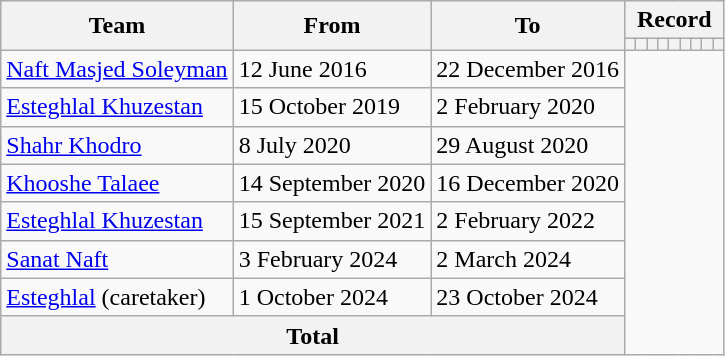<table class="wikitable" style="text-align: center">
<tr>
<th rowspan=2>Team</th>
<th rowspan=2>From</th>
<th rowspan=2>To</th>
<th colspan=9>Record</th>
</tr>
<tr>
<th></th>
<th></th>
<th></th>
<th></th>
<th></th>
<th></th>
<th></th>
<th></th>
<th></th>
</tr>
<tr>
<td align=left><a href='#'>Naft Masjed Soleyman</a></td>
<td align=left>12 June 2016</td>
<td align=left>22 December 2016<br></td>
</tr>
<tr>
<td align=left><a href='#'>Esteghlal Khuzestan</a></td>
<td align=left>15 October 2019</td>
<td align=left>2 February 2020<br></td>
</tr>
<tr>
<td align=left><a href='#'>Shahr Khodro</a></td>
<td align=left>8 July 2020</td>
<td align=left>29 August 2020<br></td>
</tr>
<tr>
<td align=left><a href='#'>Khooshe Talaee</a></td>
<td align=left>14 September 2020</td>
<td align=left>16 December 2020<br></td>
</tr>
<tr>
<td align=left><a href='#'>Esteghlal Khuzestan</a></td>
<td align=left>15 September 2021</td>
<td align=left>2 February 2022<br></td>
</tr>
<tr>
<td align=left><a href='#'>Sanat Naft</a></td>
<td align=left>3 February 2024</td>
<td align=left>2 March 2024<br></td>
</tr>
<tr>
<td align=left><a href='#'>Esteghlal</a> (caretaker)</td>
<td align=left>1 October 2024</td>
<td align=left>23 October 2024<br></td>
</tr>
<tr>
<th colspan=3>Total<br></th>
</tr>
</table>
